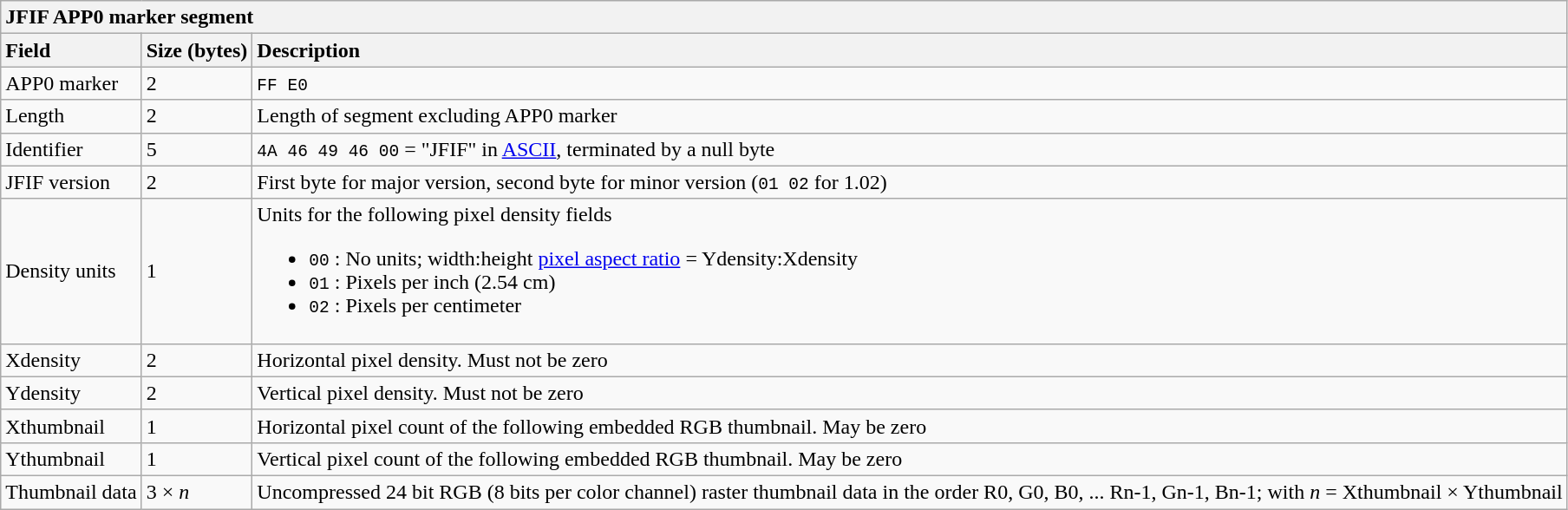<table class="wikitable">
<tr>
<th colspan="3" style="text-align:left">JFIF APP0 marker segment</th>
</tr>
<tr>
<th style="text-align:left">Field</th>
<th style="text-align:left">Size (bytes)</th>
<th style="text-align:left">Description</th>
</tr>
<tr>
<td>APP0 marker</td>
<td>2</td>
<td><code>FF E0</code></td>
</tr>
<tr>
<td>Length</td>
<td>2</td>
<td>Length of segment excluding APP0 marker</td>
</tr>
<tr>
<td>Identifier</td>
<td>5</td>
<td><code>4A 46 49 46 00</code> = "JFIF" in <a href='#'>ASCII</a>, terminated by a null byte</td>
</tr>
<tr>
<td>JFIF version</td>
<td>2</td>
<td>First byte for major version, second byte for minor version (<code>01 02</code> for 1.02)</td>
</tr>
<tr>
<td>Density units</td>
<td>1</td>
<td>Units for the following pixel density fields<br><ul><li><code>00</code> : No units; width:height <a href='#'>pixel aspect ratio</a> = Ydensity:Xdensity</li><li><code>01</code> : Pixels per inch (2.54 cm)</li><li><code>02</code> : Pixels per centimeter</li></ul></td>
</tr>
<tr>
<td>Xdensity</td>
<td>2</td>
<td>Horizontal pixel density. Must not be zero</td>
</tr>
<tr>
<td>Ydensity</td>
<td>2</td>
<td>Vertical pixel density. Must not be zero</td>
</tr>
<tr>
<td>Xthumbnail</td>
<td>1</td>
<td>Horizontal pixel count of the following embedded RGB thumbnail. May be zero</td>
</tr>
<tr>
<td>Ythumbnail</td>
<td>1</td>
<td>Vertical pixel count of the following embedded RGB thumbnail. May be zero</td>
</tr>
<tr>
<td>Thumbnail data</td>
<td>3 × <em>n</em></td>
<td>Uncompressed 24 bit RGB (8 bits per color channel) raster thumbnail data in the order R0, G0, B0, ... Rn-1, Gn-1, Bn-1; with <em>n</em> = Xthumbnail × Ythumbnail</td>
</tr>
</table>
